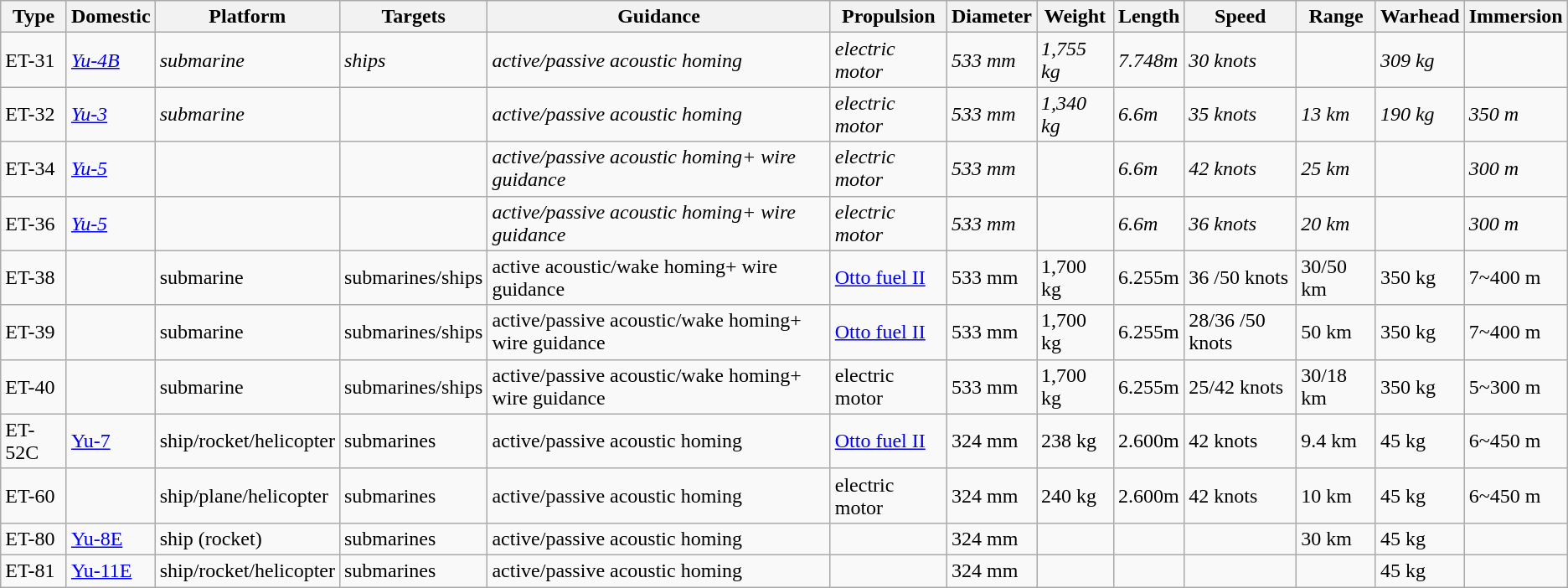<table class="wikitable">
<tr>
<th>Type</th>
<th>Domestic</th>
<th>Platform</th>
<th>Targets</th>
<th>Guidance</th>
<th>Propulsion</th>
<th>Diameter</th>
<th>Weight</th>
<th>Length</th>
<th>Speed</th>
<th>Range</th>
<th>Warhead</th>
<th>Immersion</th>
</tr>
<tr>
<td>ET-31</td>
<td><a href='#'><em>Yu-4B</em></a></td>
<td><em>submarine</em></td>
<td><em>ships</em></td>
<td><em>active/passive acoustic homing</em></td>
<td><em>electric motor</em></td>
<td><em>533 mm</em></td>
<td><em>1,755 kg</em></td>
<td><em>7.748m</em></td>
<td><em>30 knots</em></td>
<td></td>
<td><em>309 kg</em></td>
<td></td>
</tr>
<tr>
<td>ET-32</td>
<td><a href='#'><em>Yu-3</em></a></td>
<td><em>submarine</em></td>
<td></td>
<td><em>active/passive acoustic homing</em></td>
<td><em>electric motor</em></td>
<td><em>533 mm</em></td>
<td><em>1,340 kg</em></td>
<td><em>6.6m</em></td>
<td><em>35 knots</em></td>
<td><em>13 km</em></td>
<td><em>190 kg</em></td>
<td><em>350 m</em></td>
</tr>
<tr>
<td>ET-34</td>
<td><a href='#'><em>Yu-5</em></a></td>
<td></td>
<td></td>
<td><em>active/passive acoustic homing+ wire guidance</em></td>
<td><em>electric motor</em></td>
<td><em>533 mm</em></td>
<td></td>
<td><em>6.6m</em></td>
<td><em>42 knots</em></td>
<td><em>25 km</em></td>
<td></td>
<td><em>300 m</em></td>
</tr>
<tr>
<td>ET-36</td>
<td><a href='#'><em>Yu-5</em></a></td>
<td></td>
<td></td>
<td><em>active/passive acoustic homing+ wire guidance</em></td>
<td><em>electric motor</em></td>
<td><em>533 mm</em></td>
<td></td>
<td><em>6.6m</em></td>
<td><em>36 knots</em></td>
<td><em>20 km</em></td>
<td></td>
<td><em>300 m</em></td>
</tr>
<tr>
<td>ET-38</td>
<td></td>
<td>submarine</td>
<td>submarines/ships</td>
<td>active acoustic/wake homing+ wire guidance</td>
<td><a href='#'>Otto fuel II</a></td>
<td>533 mm</td>
<td>1,700 kg</td>
<td>6.255m</td>
<td>36 /50 knots</td>
<td>30/50 km</td>
<td>350 kg</td>
<td>7~400 m</td>
</tr>
<tr>
<td>ET-39</td>
<td></td>
<td>submarine</td>
<td>submarines/ships</td>
<td>active/passive acoustic/wake homing+ wire guidance</td>
<td><a href='#'>Otto fuel II</a></td>
<td>533 mm</td>
<td>1,700 kg</td>
<td>6.255m</td>
<td>28/36 /50 knots</td>
<td>50 km</td>
<td>350 kg</td>
<td>7~400 m</td>
</tr>
<tr>
<td>ET-40</td>
<td></td>
<td>submarine</td>
<td>submarines/ships</td>
<td>active/passive acoustic/wake homing+ wire guidance</td>
<td>electric motor</td>
<td>533 mm</td>
<td>1,700 kg</td>
<td>6.255m</td>
<td>25/42 knots</td>
<td>30/18 km</td>
<td>350 kg</td>
<td>5~300 m</td>
</tr>
<tr>
<td>ET-52C</td>
<td><a href='#'>Yu-7</a></td>
<td>ship/rocket/helicopter</td>
<td>submarines</td>
<td>active/passive acoustic homing</td>
<td><a href='#'>Otto fuel II</a></td>
<td>324 mm</td>
<td>238 kg</td>
<td>2.600m</td>
<td>42 knots</td>
<td>9.4 km</td>
<td>45 kg</td>
<td>6~450 m</td>
</tr>
<tr>
<td>ET-60</td>
<td></td>
<td>ship/plane/helicopter</td>
<td>submarines</td>
<td>active/passive acoustic homing</td>
<td>electric motor</td>
<td>324 mm</td>
<td>240 kg</td>
<td>2.600m</td>
<td>42 knots</td>
<td>10 km</td>
<td>45 kg</td>
<td>6~450 m</td>
</tr>
<tr>
<td>ET-80</td>
<td><a href='#'>Yu-8E</a></td>
<td>ship (rocket)</td>
<td>submarines</td>
<td>active/passive acoustic homing</td>
<td></td>
<td>324 mm</td>
<td></td>
<td></td>
<td></td>
<td>30 km</td>
<td>45 kg</td>
<td></td>
</tr>
<tr>
<td>ET-81</td>
<td><a href='#'>Yu-11E</a></td>
<td>ship/rocket/helicopter</td>
<td>submarines</td>
<td>active/passive acoustic homing</td>
<td></td>
<td>324 mm</td>
<td></td>
<td></td>
<td></td>
<td></td>
<td>45 kg</td>
<td></td>
</tr>
</table>
